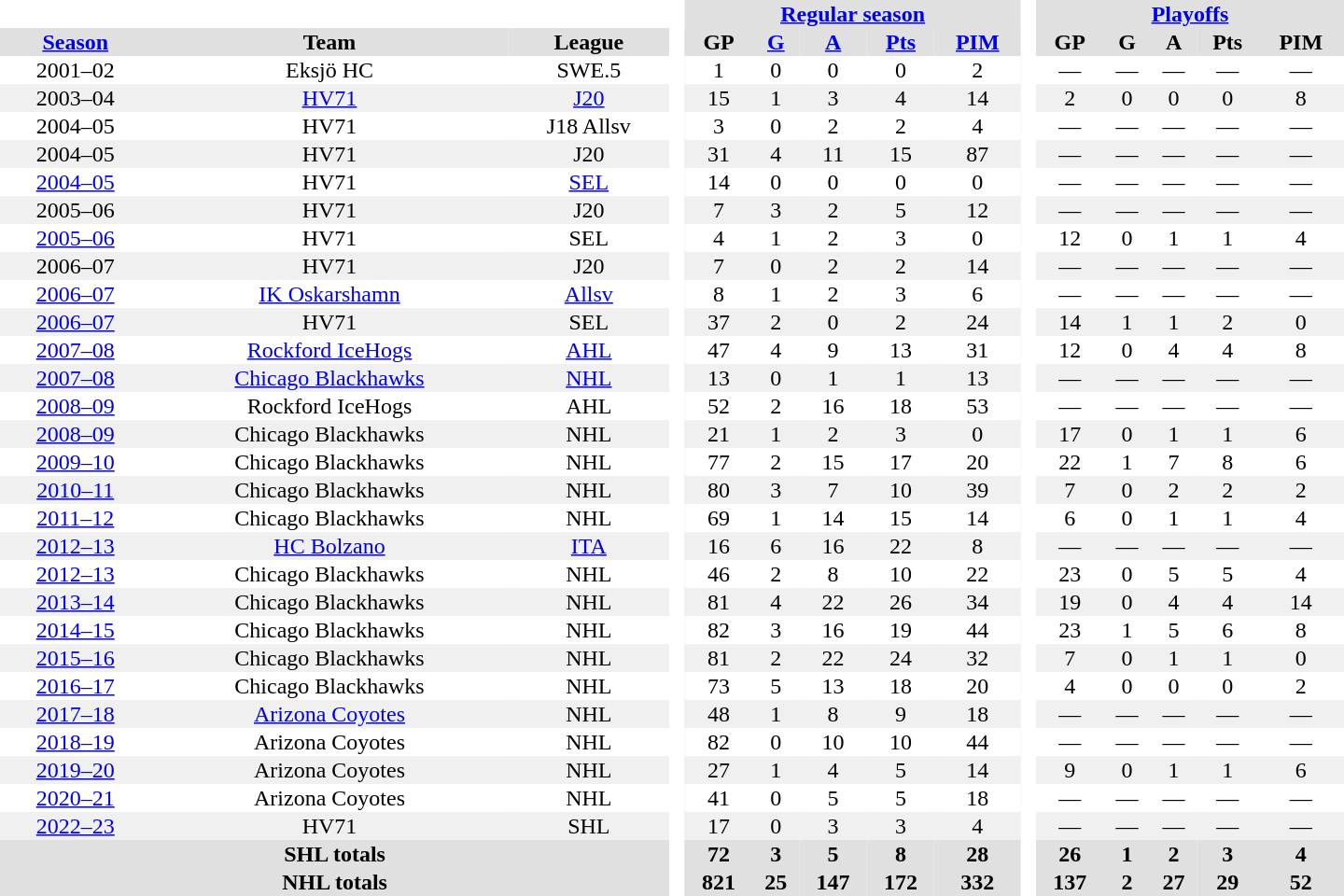<table border="0" cellpadding="1" cellspacing="0" style="text-align:center; width:60em">
<tr bgcolor="#e0e0e0">
<th colspan="3" bgcolor="#ffffff"> </th>
<th rowspan="99" bgcolor="#ffffff"> </th>
<th colspan="5"><a href='#'>Regular season</a></th>
<th rowspan="99" bgcolor="#ffffff"> </th>
<th colspan="5"><a href='#'>Playoffs</a></th>
</tr>
<tr bgcolor="#e0e0e0">
<th><a href='#'>Season</a></th>
<th>Team</th>
<th>League</th>
<th>GP</th>
<th><a href='#'>G</a></th>
<th><a href='#'>A</a></th>
<th><a href='#'>Pts</a></th>
<th><a href='#'>PIM</a></th>
<th>GP</th>
<th>G</th>
<th>A</th>
<th>Pts</th>
<th>PIM</th>
</tr>
<tr>
<td>2001–02</td>
<td>Eksjö HC</td>
<td>SWE.5</td>
<td>1</td>
<td>0</td>
<td>0</td>
<td>0</td>
<td>2</td>
<td>—</td>
<td>—</td>
<td>—</td>
<td>—</td>
<td>—</td>
</tr>
<tr bgcolor="#f0f0f0">
<td>2003–04</td>
<td><a href='#'>HV71</a></td>
<td><a href='#'>J20</a></td>
<td>15</td>
<td>1</td>
<td>3</td>
<td>4</td>
<td>14</td>
<td>2</td>
<td>0</td>
<td>0</td>
<td>0</td>
<td>8</td>
</tr>
<tr>
<td>2004–05</td>
<td>HV71</td>
<td>J18 Allsv</td>
<td>3</td>
<td>0</td>
<td>2</td>
<td>2</td>
<td>4</td>
<td>—</td>
<td>—</td>
<td>—</td>
<td>—</td>
<td>—</td>
</tr>
<tr bgcolor="#f0f0f0">
<td>2004–05</td>
<td>HV71</td>
<td>J20</td>
<td>31</td>
<td>4</td>
<td>11</td>
<td>15</td>
<td>87</td>
<td>—</td>
<td>—</td>
<td>—</td>
<td>—</td>
<td>—</td>
</tr>
<tr>
<td><a href='#'>2004–05</a></td>
<td>HV71</td>
<td><a href='#'>SEL</a></td>
<td>14</td>
<td>0</td>
<td>0</td>
<td>0</td>
<td>0</td>
<td>—</td>
<td>—</td>
<td>—</td>
<td>—</td>
<td>—</td>
</tr>
<tr bgcolor="#f0f0f0">
<td>2005–06</td>
<td>HV71</td>
<td>J20</td>
<td>7</td>
<td>3</td>
<td>2</td>
<td>5</td>
<td>12</td>
<td>—</td>
<td>—</td>
<td>—</td>
<td>—</td>
<td>—</td>
</tr>
<tr>
<td><a href='#'>2005–06</a></td>
<td>HV71</td>
<td>SEL</td>
<td>4</td>
<td>1</td>
<td>2</td>
<td>3</td>
<td>0</td>
<td>12</td>
<td>0</td>
<td>1</td>
<td>1</td>
<td>4</td>
</tr>
<tr bgcolor="#f0f0f0">
<td>2006–07</td>
<td>HV71</td>
<td>J20</td>
<td>7</td>
<td>0</td>
<td>2</td>
<td>2</td>
<td>14</td>
<td>—</td>
<td>—</td>
<td>—</td>
<td>—</td>
<td>—</td>
</tr>
<tr>
<td><a href='#'>2006–07</a></td>
<td><a href='#'>IK Oskarshamn</a></td>
<td><a href='#'>Allsv</a></td>
<td>8</td>
<td>1</td>
<td>2</td>
<td>3</td>
<td>6</td>
<td>—</td>
<td>—</td>
<td>—</td>
<td>—</td>
<td>—</td>
</tr>
<tr bgcolor="#f0f0f0">
<td><a href='#'>2006–07</a></td>
<td>HV71</td>
<td>SEL</td>
<td>37</td>
<td>2</td>
<td>0</td>
<td>2</td>
<td>24</td>
<td>14</td>
<td>1</td>
<td>1</td>
<td>2</td>
<td>0</td>
</tr>
<tr>
<td><a href='#'>2007–08</a></td>
<td><a href='#'>Rockford IceHogs</a></td>
<td><a href='#'>AHL</a></td>
<td>47</td>
<td>4</td>
<td>9</td>
<td>13</td>
<td>31</td>
<td>12</td>
<td>0</td>
<td>4</td>
<td>4</td>
<td>8</td>
</tr>
<tr bgcolor="#f0f0f0">
<td><a href='#'>2007–08</a></td>
<td><a href='#'>Chicago Blackhawks</a></td>
<td><a href='#'>NHL</a></td>
<td>13</td>
<td>0</td>
<td>1</td>
<td>1</td>
<td>13</td>
<td>—</td>
<td>—</td>
<td>—</td>
<td>—</td>
<td>—</td>
</tr>
<tr>
<td><a href='#'>2008–09</a></td>
<td>Rockford IceHogs</td>
<td>AHL</td>
<td>52</td>
<td>2</td>
<td>16</td>
<td>18</td>
<td>53</td>
<td>—</td>
<td>—</td>
<td>—</td>
<td>—</td>
<td>—</td>
</tr>
<tr bgcolor="#f0f0f0">
<td><a href='#'>2008–09</a></td>
<td>Chicago Blackhawks</td>
<td>NHL</td>
<td>21</td>
<td>1</td>
<td>2</td>
<td>3</td>
<td>0</td>
<td>17</td>
<td>0</td>
<td>1</td>
<td>1</td>
<td>6</td>
</tr>
<tr>
<td><a href='#'>2009–10</a></td>
<td>Chicago Blackhawks</td>
<td>NHL</td>
<td>77</td>
<td>2</td>
<td>15</td>
<td>17</td>
<td>20</td>
<td>22</td>
<td>1</td>
<td>7</td>
<td>8</td>
<td>6</td>
</tr>
<tr bgcolor="#f0f0f0">
<td><a href='#'>2010–11</a></td>
<td>Chicago Blackhawks</td>
<td>NHL</td>
<td>80</td>
<td>3</td>
<td>7</td>
<td>10</td>
<td>39</td>
<td>7</td>
<td>0</td>
<td>2</td>
<td>2</td>
<td>2</td>
</tr>
<tr>
<td><a href='#'>2011–12</a></td>
<td>Chicago Blackhawks</td>
<td>NHL</td>
<td>69</td>
<td>1</td>
<td>14</td>
<td>15</td>
<td>14</td>
<td>6</td>
<td>0</td>
<td>1</td>
<td>1</td>
<td>4</td>
</tr>
<tr bgcolor="#f0f0f0">
<td><a href='#'>2012–13</a></td>
<td><a href='#'>HC Bolzano</a></td>
<td><a href='#'>ITA</a></td>
<td>16</td>
<td>6</td>
<td>16</td>
<td>22</td>
<td>8</td>
<td>—</td>
<td>—</td>
<td>—</td>
<td>—</td>
<td>—</td>
</tr>
<tr>
<td><a href='#'>2012–13</a></td>
<td>Chicago Blackhawks</td>
<td>NHL</td>
<td>46</td>
<td>2</td>
<td>8</td>
<td>10</td>
<td>22</td>
<td>23</td>
<td>0</td>
<td>5</td>
<td>5</td>
<td>4</td>
</tr>
<tr bgcolor="#f0f0f0">
<td><a href='#'>2013–14</a></td>
<td>Chicago Blackhawks</td>
<td>NHL</td>
<td>81</td>
<td>4</td>
<td>22</td>
<td>26</td>
<td>34</td>
<td>19</td>
<td>0</td>
<td>4</td>
<td>4</td>
<td>14</td>
</tr>
<tr>
<td><a href='#'>2014–15</a></td>
<td>Chicago Blackhawks</td>
<td>NHL</td>
<td>82</td>
<td>3</td>
<td>16</td>
<td>19</td>
<td>44</td>
<td>23</td>
<td>1</td>
<td>5</td>
<td>6</td>
<td>8</td>
</tr>
<tr bgcolor="#f0f0f0">
<td><a href='#'>2015–16</a></td>
<td>Chicago Blackhawks</td>
<td>NHL</td>
<td>81</td>
<td>2</td>
<td>22</td>
<td>24</td>
<td>32</td>
<td>7</td>
<td>0</td>
<td>1</td>
<td>1</td>
<td>0</td>
</tr>
<tr>
<td><a href='#'>2016–17</a></td>
<td>Chicago Blackhawks</td>
<td>NHL</td>
<td>73</td>
<td>5</td>
<td>13</td>
<td>18</td>
<td>20</td>
<td>4</td>
<td>0</td>
<td>0</td>
<td>0</td>
<td>2</td>
</tr>
<tr bgcolor="#f0f0f0">
<td><a href='#'>2017–18</a></td>
<td><a href='#'>Arizona Coyotes</a></td>
<td>NHL</td>
<td>48</td>
<td>1</td>
<td>8</td>
<td>9</td>
<td>18</td>
<td>—</td>
<td>—</td>
<td>—</td>
<td>—</td>
<td>—</td>
</tr>
<tr>
<td><a href='#'>2018–19</a></td>
<td>Arizona Coyotes</td>
<td>NHL</td>
<td>82</td>
<td>0</td>
<td>10</td>
<td>10</td>
<td>44</td>
<td>—</td>
<td>—</td>
<td>—</td>
<td>—</td>
<td>—</td>
</tr>
<tr bgcolor="#f0f0f0">
<td><a href='#'>2019–20</a></td>
<td>Arizona Coyotes</td>
<td>NHL</td>
<td>27</td>
<td>1</td>
<td>4</td>
<td>5</td>
<td>14</td>
<td>9</td>
<td>0</td>
<td>1</td>
<td>1</td>
<td>6</td>
</tr>
<tr>
<td><a href='#'>2020–21</a></td>
<td>Arizona Coyotes</td>
<td>NHL</td>
<td>41</td>
<td>0</td>
<td>5</td>
<td>5</td>
<td>18</td>
<td>—</td>
<td>—</td>
<td>—</td>
<td>—</td>
<td>—</td>
</tr>
<tr bgcolor="#f0f0f0">
<td><a href='#'>2022–23</a></td>
<td>HV71</td>
<td>SHL</td>
<td>17</td>
<td>0</td>
<td>3</td>
<td>3</td>
<td>4</td>
<td>—</td>
<td>—</td>
<td>—</td>
<td>—</td>
<td>—</td>
</tr>
<tr bgcolor="#e0e0e0">
<th colspan="3">SHL totals</th>
<th>72</th>
<th>3</th>
<th>5</th>
<th>8</th>
<th>28</th>
<th>26</th>
<th>1</th>
<th>2</th>
<th>3</th>
<th>4</th>
</tr>
<tr bgcolor="#e0e0e0">
<th colspan="3">NHL totals</th>
<th>821</th>
<th>25</th>
<th>147</th>
<th>172</th>
<th>332</th>
<th>137</th>
<th>2</th>
<th>27</th>
<th>29</th>
<th>52</th>
</tr>
</table>
